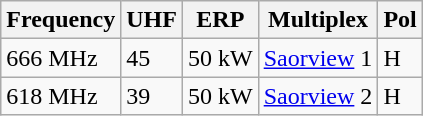<table class="wikitable sortable">
<tr>
<th>Frequency</th>
<th>UHF</th>
<th>ERP</th>
<th>Multiplex</th>
<th>Pol</th>
</tr>
<tr>
<td>666 MHz</td>
<td>45</td>
<td>50 kW</td>
<td><a href='#'>Saorview</a> 1</td>
<td>H</td>
</tr>
<tr>
<td>618 MHz</td>
<td>39</td>
<td>50 kW</td>
<td><a href='#'>Saorview</a> 2</td>
<td>H</td>
</tr>
</table>
